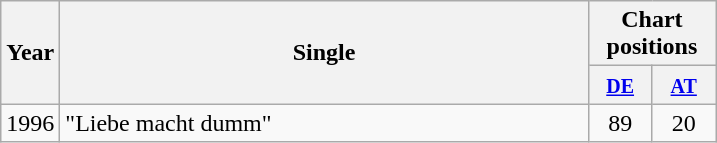<table class="wikitable" style="text-align:center;">
<tr>
<th rowspan="2">Year</th>
<th width="345" rowspan="2">Single</th>
<th colspan="2">Chart positions</th>
</tr>
<tr>
<th width="35"><small><a href='#'>DE</a></small></th>
<th width="35"><small><a href='#'>AT</a></small></th>
</tr>
<tr>
<td>1996</td>
<td style="text-align:left;">"Liebe macht dumm"</td>
<td>89</td>
<td>20</td>
</tr>
</table>
